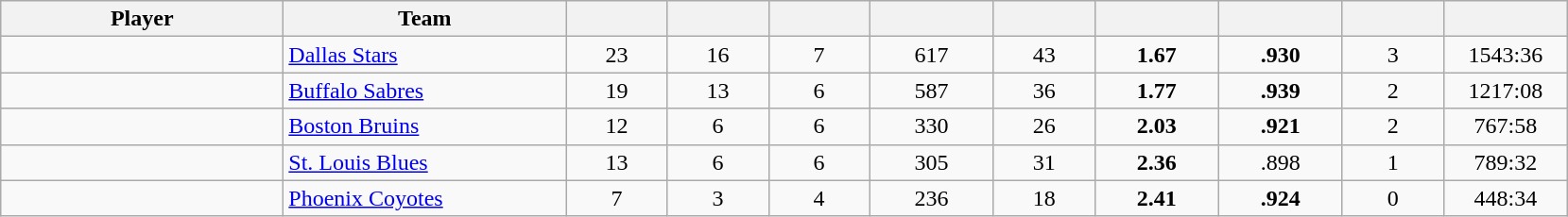<table style="padding:3px; border-spacing:0; text-align:center;" class="wikitable sortable">
<tr>
<th style="width:12em">Player</th>
<th style="width:12em">Team</th>
<th style="width:4em"></th>
<th style="width:4em"></th>
<th style="width:4em"></th>
<th style="width:5em"></th>
<th style="width:4em"></th>
<th style="width:5em"></th>
<th style="width:5em"></th>
<th style="width:4em"></th>
<th style="width:5em"></th>
</tr>
<tr>
<td align=left></td>
<td align=left><a href='#'>Dallas Stars</a></td>
<td>23</td>
<td>16</td>
<td>7</td>
<td>617</td>
<td>43</td>
<td><strong>1.67</strong></td>
<td><strong>.930</strong></td>
<td>3</td>
<td> 1543:36</td>
</tr>
<tr>
<td align=left></td>
<td align=left><a href='#'>Buffalo Sabres</a></td>
<td>19</td>
<td>13</td>
<td>6</td>
<td>587</td>
<td>36</td>
<td><strong>1.77</strong></td>
<td><strong>.939</strong></td>
<td>2</td>
<td> 1217:08</td>
</tr>
<tr>
<td align=left></td>
<td align=left><a href='#'>Boston Bruins</a></td>
<td>12</td>
<td>6</td>
<td>6</td>
<td>330</td>
<td>26</td>
<td><strong>2.03</strong></td>
<td><strong>.921</strong></td>
<td>2</td>
<td> 767:58</td>
</tr>
<tr>
<td align=left></td>
<td align=left><a href='#'>St. Louis Blues</a></td>
<td>13</td>
<td>6</td>
<td>6</td>
<td>305</td>
<td>31</td>
<td><strong>2.36</strong></td>
<td>.898</td>
<td>1</td>
<td> 789:32</td>
</tr>
<tr>
<td align=left></td>
<td align=left><a href='#'>Phoenix Coyotes</a></td>
<td>7</td>
<td>3</td>
<td>4</td>
<td>236</td>
<td>18</td>
<td><strong>2.41</strong></td>
<td><strong>.924</strong></td>
<td>0</td>
<td> 448:34</td>
</tr>
</table>
